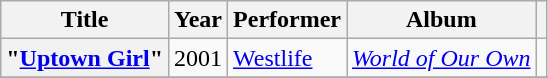<table class="wikitable plainrowheaders sortable" style="margin-right: 0;">
<tr>
<th scope="col">Title</th>
<th scope="col">Year</th>
<th scope="col">Performer</th>
<th scope="col">Album</th>
<th scope="col" class="unsortable"></th>
</tr>
<tr>
<th scope="row">"<a href='#'>Uptown Girl</a>"</th>
<td>2001</td>
<td><a href='#'>Westlife</a></td>
<td><em><a href='#'>World of Our Own</a></em></td>
<td style="text-align:center;"></td>
</tr>
<tr>
</tr>
</table>
